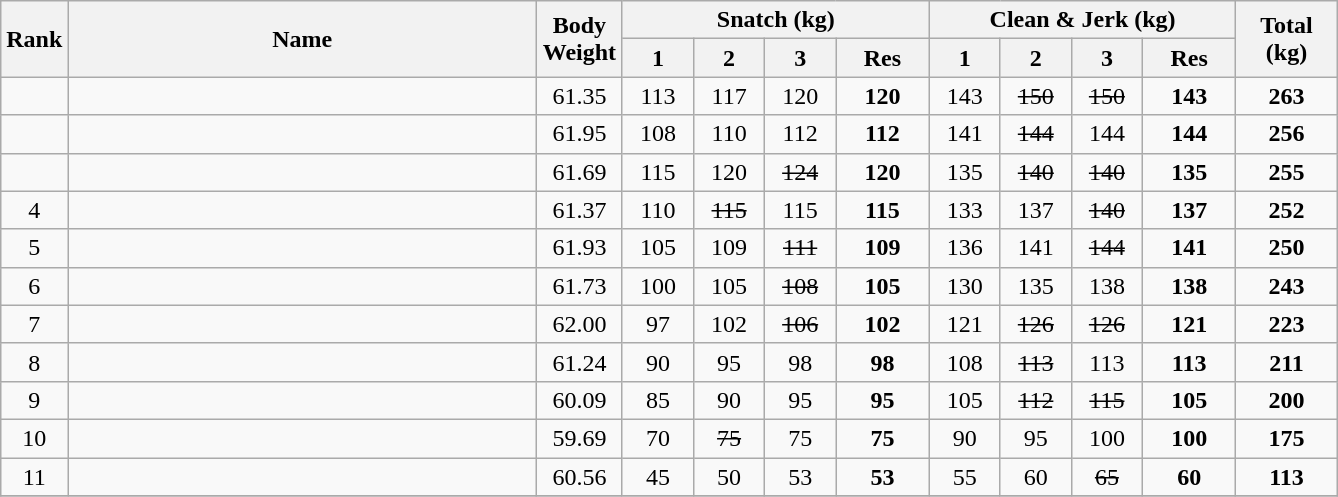<table class = "wikitable" style="text-align:center;">
<tr>
<th rowspan=2>Rank</th>
<th rowspan=2 width=305>Name</th>
<th rowspan=2 width=50>Body Weight</th>
<th colspan=4>Snatch (kg)</th>
<th colspan=4>Clean & Jerk (kg)</th>
<th rowspan=2 width=60>Total (kg)</th>
</tr>
<tr>
<th width=40>1</th>
<th width=40>2</th>
<th width=40>3</th>
<th width=55>Res</th>
<th width=40>1</th>
<th width=40>2</th>
<th width=40>3</th>
<th width=55>Res</th>
</tr>
<tr>
<td></td>
<td align=left></td>
<td>61.35</td>
<td>113</td>
<td>117</td>
<td>120</td>
<td><strong>120</strong></td>
<td>143</td>
<td><s>150</s></td>
<td><s>150</s></td>
<td><strong>143</strong></td>
<td><strong>263</strong></td>
</tr>
<tr>
<td></td>
<td align=left></td>
<td>61.95</td>
<td>108</td>
<td>110</td>
<td>112</td>
<td><strong>112</strong></td>
<td>141</td>
<td><s>144</s></td>
<td>144</td>
<td><strong>144</strong></td>
<td><strong>256</strong></td>
</tr>
<tr>
<td></td>
<td align=left></td>
<td>61.69</td>
<td>115</td>
<td>120</td>
<td><s>124</s></td>
<td><strong>120</strong></td>
<td>135</td>
<td><s>140</s></td>
<td><s>140</s></td>
<td><strong>135</strong></td>
<td><strong>255</strong></td>
</tr>
<tr>
<td>4</td>
<td align=left></td>
<td>61.37</td>
<td>110</td>
<td><s>115</s></td>
<td>115</td>
<td><strong>115</strong></td>
<td>133</td>
<td>137</td>
<td><s>140</s></td>
<td><strong>137</strong></td>
<td><strong>252</strong></td>
</tr>
<tr>
<td>5</td>
<td align=left></td>
<td>61.93</td>
<td>105</td>
<td>109</td>
<td><s>111</s></td>
<td><strong>109</strong></td>
<td>136</td>
<td>141</td>
<td><s>144</s></td>
<td><strong>141</strong></td>
<td><strong>250</strong></td>
</tr>
<tr>
<td>6</td>
<td align=left></td>
<td>61.73</td>
<td>100</td>
<td>105</td>
<td><s>108</s></td>
<td><strong>105</strong></td>
<td>130</td>
<td>135</td>
<td>138</td>
<td><strong>138</strong></td>
<td><strong>243</strong></td>
</tr>
<tr>
<td>7</td>
<td align=left></td>
<td>62.00</td>
<td>97</td>
<td>102</td>
<td><s>106</s></td>
<td><strong>102</strong></td>
<td>121</td>
<td><s>126</s></td>
<td><s>126</s></td>
<td><strong>121</strong></td>
<td><strong>223</strong></td>
</tr>
<tr>
<td>8</td>
<td align=left></td>
<td>61.24</td>
<td>90</td>
<td>95</td>
<td>98</td>
<td><strong>98</strong></td>
<td>108</td>
<td><s>113</s></td>
<td>113</td>
<td><strong>113</strong></td>
<td><strong>211</strong></td>
</tr>
<tr>
<td>9</td>
<td align=left></td>
<td>60.09</td>
<td>85</td>
<td>90</td>
<td>95</td>
<td><strong>95</strong></td>
<td>105</td>
<td><s>112</s></td>
<td><s>115</s></td>
<td><strong>105</strong></td>
<td><strong>200</strong></td>
</tr>
<tr>
<td>10</td>
<td align=left></td>
<td>59.69</td>
<td>70</td>
<td><s>75</s></td>
<td>75</td>
<td><strong>75</strong></td>
<td>90</td>
<td>95</td>
<td>100</td>
<td><strong>100</strong></td>
<td><strong>175</strong></td>
</tr>
<tr>
<td>11</td>
<td align=left></td>
<td>60.56</td>
<td>45</td>
<td>50</td>
<td>53</td>
<td><strong>53</strong></td>
<td>55</td>
<td>60</td>
<td><s>65</s></td>
<td><strong>60</strong></td>
<td><strong>113</strong></td>
</tr>
<tr>
</tr>
</table>
